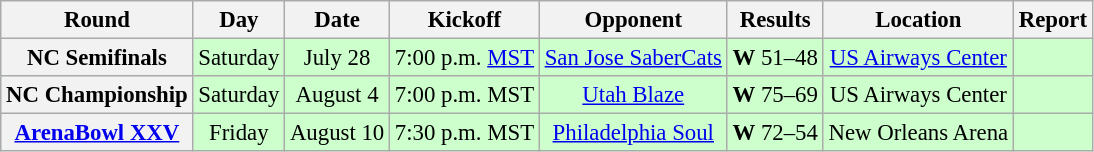<table class="wikitable" style="font-size: 95%;">
<tr>
<th>Round</th>
<th>Day</th>
<th>Date</th>
<th>Kickoff</th>
<th>Opponent</th>
<th>Results</th>
<th>Location</th>
<th>Report</th>
</tr>
<tr style="background:#cfc">
<th align="center">NC Semifinals</th>
<td align="center">Saturday</td>
<td align="center">July 28</td>
<td align="center">7:00 p.m. <a href='#'>MST</a></td>
<td align="center"><a href='#'>San Jose SaberCats</a></td>
<td align="center"><strong>W</strong> 51–48</td>
<td align="center"><a href='#'>US Airways Center</a></td>
<td align="center"></td>
</tr>
<tr style="background:#cfc">
<th align="center">NC Championship</th>
<td align="center">Saturday</td>
<td align="center">August 4</td>
<td align="center">7:00 p.m. MST</td>
<td align="center"><a href='#'>Utah Blaze</a></td>
<td align="center"><strong>W</strong> 75–69</td>
<td align="center">US Airways Center</td>
<td align="center"></td>
</tr>
<tr style="background:#cfc">
<th align="center"><a href='#'>ArenaBowl XXV</a></th>
<td align="center">Friday</td>
<td align="center">August 10</td>
<td align="center">7:30 p.m. MST</td>
<td align="center"><a href='#'>Philadelphia Soul</a></td>
<td align="center"><strong>W</strong> 72–54</td>
<td align="center">New Orleans Arena</td>
<td align="center"></td>
</tr>
</table>
